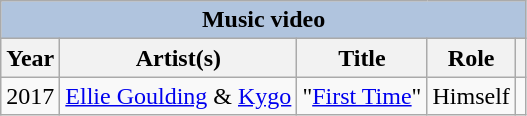<table class="wikitable">
<tr>
<th style="background:LightSteelBlue" colspan="5">Music video</th>
</tr>
<tr>
<th>Year</th>
<th>Artist(s)</th>
<th>Title</th>
<th>Role</th>
<th class="unsortable"></th>
</tr>
<tr>
<td>2017</td>
<td><a href='#'>Ellie Goulding</a> & <a href='#'>Kygo</a></td>
<td>"<a href='#'>First Time</a>"</td>
<td>Himself</td>
<td></td>
</tr>
</table>
